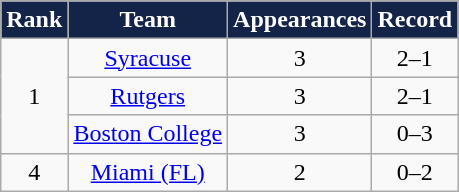<table class="wikitable" style="text-align:center">
<tr>
<th style="background:#132448; color:#FFFFFF;">Rank</th>
<th style="background:#132448; color:#FFFFFF;">Team</th>
<th style="background:#132448; color:#FFFFFF;">Appearances</th>
<th style="background:#132448; color:#FFFFFF;">Record</th>
</tr>
<tr>
<td rowspan=3>1</td>
<td><a href='#'>Syracuse</a></td>
<td>3</td>
<td>2–1</td>
</tr>
<tr>
<td><a href='#'>Rutgers</a></td>
<td>3</td>
<td>2–1</td>
</tr>
<tr>
<td><a href='#'>Boston College</a></td>
<td>3</td>
<td>0–3</td>
</tr>
<tr>
<td rowspan=1>4</td>
<td><a href='#'>Miami (FL)</a></td>
<td>2</td>
<td>0–2</td>
</tr>
</table>
